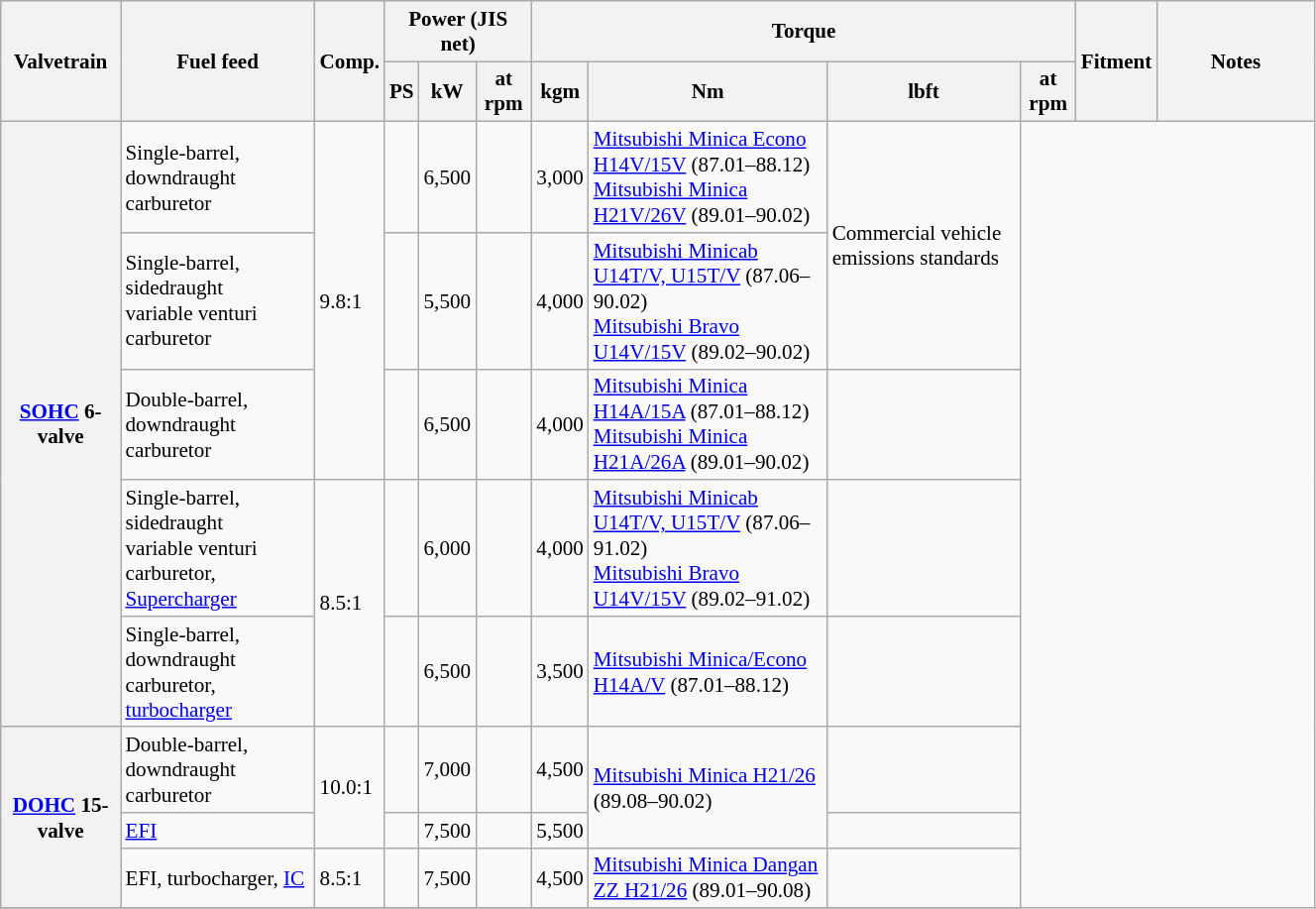<table class="wikitable" width="70%" style="font-size:88%;">
<tr>
<th rowspan="2">Valvetrain</th>
<th rowspan="2">Fuel feed</th>
<th rowspan="2">Comp.</th>
<th colspan="3">Power (JIS net)</th>
<th colspan="4">Torque</th>
<th rowspan="2">Fitment</th>
<th rowspan="2" width="12%">Notes</th>
</tr>
<tr>
<th>PS</th>
<th>kW</th>
<th>at rpm</th>
<th>kgm</th>
<th>Nm</th>
<th>lbft</th>
<th>at rpm</th>
</tr>
<tr>
<th rowspan="5"><a href='#'>SOHC</a> 6-valve</th>
<td>Single-barrel, downdraught<br>carburetor</td>
<td rowspan="3">9.8:1</td>
<td></td>
<td>6,500</td>
<td></td>
<td>3,000</td>
<td><a href='#'>Mitsubishi Minica Econo H14V/15V</a> (87.01–88.12)<br><a href='#'>Mitsubishi Minica H21V/26V</a> (89.01–90.02)</td>
<td rowspan="2">Commercial vehicle emissions standards</td>
</tr>
<tr>
<td>Single-barrel, sidedraught<br>variable venturi carburetor</td>
<td></td>
<td>5,500</td>
<td></td>
<td>4,000</td>
<td><a href='#'>Mitsubishi Minicab U14T/V, U15T/V</a> (87.06–90.02)<br><a href='#'>Mitsubishi Bravo U14V/15V</a> (89.02–90.02)</td>
</tr>
<tr>
<td>Double-barrel, downdraught<br>carburetor</td>
<td></td>
<td>6,500</td>
<td></td>
<td>4,000</td>
<td><a href='#'>Mitsubishi Minica H14A/15A</a> (87.01–88.12)<br><a href='#'>Mitsubishi Minica H21A/26A</a> (89.01–90.02)</td>
<td></td>
</tr>
<tr>
<td>Single-barrel, sidedraught<br>variable venturi carburetor,<br><a href='#'>Supercharger</a></td>
<td rowspan="2">8.5:1</td>
<td></td>
<td>6,000</td>
<td></td>
<td>4,000</td>
<td><a href='#'>Mitsubishi Minicab U14T/V, U15T/V</a> (87.06–91.02)<br><a href='#'>Mitsubishi Bravo U14V/15V</a> (89.02–91.02)</td>
<td></td>
</tr>
<tr>
<td>Single-barrel, downdraught<br>carburetor, <a href='#'>turbocharger</a></td>
<td></td>
<td>6,500</td>
<td></td>
<td>3,500</td>
<td><a href='#'>Mitsubishi Minica/Econo H14A/V</a> (87.01–88.12)</td>
<td></td>
</tr>
<tr>
<th rowspan="3"><a href='#'>DOHC</a> 15-valve</th>
<td>Double-barrel, downdraught carburetor</td>
<td rowspan="2">10.0:1</td>
<td></td>
<td>7,000</td>
<td></td>
<td>4,500</td>
<td rowspan="2"><a href='#'>Mitsubishi Minica H21/26</a> (89.08–90.02)</td>
<td></td>
</tr>
<tr>
<td><a href='#'>EFI</a></td>
<td></td>
<td>7,500</td>
<td></td>
<td>5,500</td>
<td></td>
</tr>
<tr>
<td>EFI, turbocharger, <a href='#'>IC</a></td>
<td>8.5:1</td>
<td></td>
<td>7,500</td>
<td></td>
<td>4,500</td>
<td><a href='#'>Mitsubishi Minica Dangan ZZ H21/26</a> (89.01–90.08)</td>
<td></td>
</tr>
<tr>
</tr>
</table>
